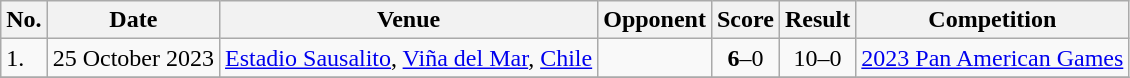<table class="wikitable">
<tr>
<th>No.</th>
<th>Date</th>
<th>Venue</th>
<th>Opponent</th>
<th>Score</th>
<th>Result</th>
<th>Competition</th>
</tr>
<tr>
<td>1.</td>
<td>25 October 2023</td>
<td><a href='#'>Estadio Sausalito</a>, <a href='#'>Viña del Mar</a>, <a href='#'>Chile</a></td>
<td></td>
<td align=center><strong>6</strong>–0</td>
<td align=center>10–0</td>
<td><a href='#'>2023 Pan American Games</a></td>
</tr>
<tr>
</tr>
</table>
